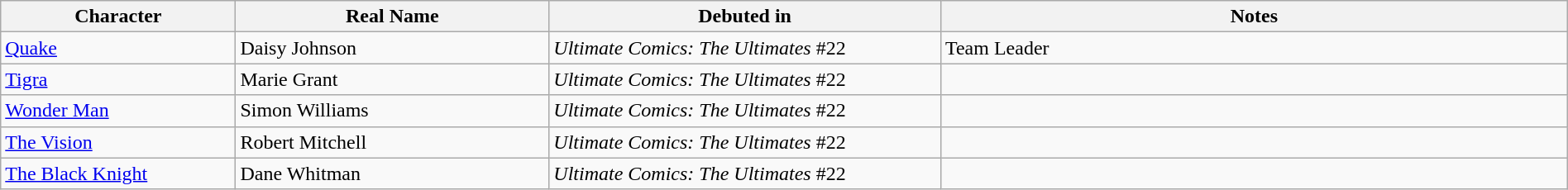<table class="wikitable" width=100%>
<tr>
<th width=15%>Character</th>
<th width=20%>Real Name</th>
<th width=25%>Debuted in</th>
<th width=40%>Notes</th>
</tr>
<tr>
<td><a href='#'>Quake</a></td>
<td>Daisy Johnson</td>
<td><em>Ultimate Comics: The Ultimates</em>  #22</td>
<td>Team Leader</td>
</tr>
<tr>
<td><a href='#'>Tigra</a></td>
<td>Marie Grant</td>
<td><em>Ultimate Comics: The Ultimates</em>  #22</td>
<td></td>
</tr>
<tr>
<td><a href='#'>Wonder Man</a></td>
<td>Simon Williams</td>
<td><em>Ultimate Comics: The Ultimates</em>  #22</td>
<td></td>
</tr>
<tr>
<td><a href='#'>The Vision</a></td>
<td>Robert Mitchell</td>
<td><em>Ultimate Comics: The Ultimates</em>  #22</td>
<td></td>
</tr>
<tr>
<td><a href='#'>The Black Knight</a></td>
<td>Dane Whitman</td>
<td><em>Ultimate Comics: The Ultimates</em>  #22</td>
<td></td>
</tr>
</table>
